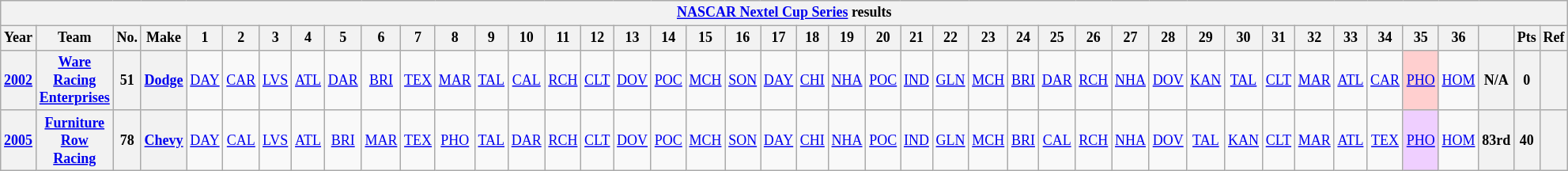<table class="wikitable" style="text-align:center; font-size:75%">
<tr>
<th colspan=43><a href='#'>NASCAR Nextel Cup Series</a> results</th>
</tr>
<tr>
<th>Year</th>
<th>Team</th>
<th>No.</th>
<th>Make</th>
<th>1</th>
<th>2</th>
<th>3</th>
<th>4</th>
<th>5</th>
<th>6</th>
<th>7</th>
<th>8</th>
<th>9</th>
<th>10</th>
<th>11</th>
<th>12</th>
<th>13</th>
<th>14</th>
<th>15</th>
<th>16</th>
<th>17</th>
<th>18</th>
<th>19</th>
<th>20</th>
<th>21</th>
<th>22</th>
<th>23</th>
<th>24</th>
<th>25</th>
<th>26</th>
<th>27</th>
<th>28</th>
<th>29</th>
<th>30</th>
<th>31</th>
<th>32</th>
<th>33</th>
<th>34</th>
<th>35</th>
<th>36</th>
<th></th>
<th>Pts</th>
<th>Ref</th>
</tr>
<tr>
<th><a href='#'>2002</a></th>
<th><a href='#'>Ware Racing Enterprises</a></th>
<th>51</th>
<th><a href='#'>Dodge</a></th>
<td><a href='#'>DAY</a></td>
<td><a href='#'>CAR</a></td>
<td><a href='#'>LVS</a></td>
<td><a href='#'>ATL</a></td>
<td><a href='#'>DAR</a></td>
<td><a href='#'>BRI</a></td>
<td><a href='#'>TEX</a></td>
<td><a href='#'>MAR</a></td>
<td><a href='#'>TAL</a></td>
<td><a href='#'>CAL</a></td>
<td><a href='#'>RCH</a></td>
<td><a href='#'>CLT</a></td>
<td><a href='#'>DOV</a></td>
<td><a href='#'>POC</a></td>
<td><a href='#'>MCH</a></td>
<td><a href='#'>SON</a></td>
<td><a href='#'>DAY</a></td>
<td><a href='#'>CHI</a></td>
<td><a href='#'>NHA</a></td>
<td><a href='#'>POC</a></td>
<td><a href='#'>IND</a></td>
<td><a href='#'>GLN</a></td>
<td><a href='#'>MCH</a></td>
<td><a href='#'>BRI</a></td>
<td><a href='#'>DAR</a></td>
<td><a href='#'>RCH</a></td>
<td><a href='#'>NHA</a></td>
<td><a href='#'>DOV</a></td>
<td><a href='#'>KAN</a></td>
<td><a href='#'>TAL</a></td>
<td><a href='#'>CLT</a></td>
<td><a href='#'>MAR</a></td>
<td><a href='#'>ATL</a></td>
<td><a href='#'>CAR</a></td>
<td style="background:#FFCFCF;"><a href='#'>PHO</a><br></td>
<td><a href='#'>HOM</a></td>
<th>N/A</th>
<th>0</th>
<th></th>
</tr>
<tr>
<th><a href='#'>2005</a></th>
<th><a href='#'>Furniture Row Racing</a></th>
<th>78</th>
<th><a href='#'>Chevy</a></th>
<td><a href='#'>DAY</a></td>
<td><a href='#'>CAL</a></td>
<td><a href='#'>LVS</a></td>
<td><a href='#'>ATL</a></td>
<td><a href='#'>BRI</a></td>
<td><a href='#'>MAR</a></td>
<td><a href='#'>TEX</a></td>
<td><a href='#'>PHO</a></td>
<td><a href='#'>TAL</a></td>
<td><a href='#'>DAR</a></td>
<td><a href='#'>RCH</a></td>
<td><a href='#'>CLT</a></td>
<td><a href='#'>DOV</a></td>
<td><a href='#'>POC</a></td>
<td><a href='#'>MCH</a></td>
<td><a href='#'>SON</a></td>
<td><a href='#'>DAY</a></td>
<td><a href='#'>CHI</a></td>
<td><a href='#'>NHA</a></td>
<td><a href='#'>POC</a></td>
<td><a href='#'>IND</a></td>
<td><a href='#'>GLN</a></td>
<td><a href='#'>MCH</a></td>
<td><a href='#'>BRI</a></td>
<td><a href='#'>CAL</a></td>
<td><a href='#'>RCH</a></td>
<td><a href='#'>NHA</a></td>
<td><a href='#'>DOV</a></td>
<td><a href='#'>TAL</a></td>
<td><a href='#'>KAN</a></td>
<td><a href='#'>CLT</a></td>
<td><a href='#'>MAR</a></td>
<td><a href='#'>ATL</a></td>
<td><a href='#'>TEX</a></td>
<td style="background:#EFCFFF;"><a href='#'>PHO</a><br></td>
<td><a href='#'>HOM</a></td>
<th>83rd</th>
<th>40</th>
<th></th>
</tr>
</table>
